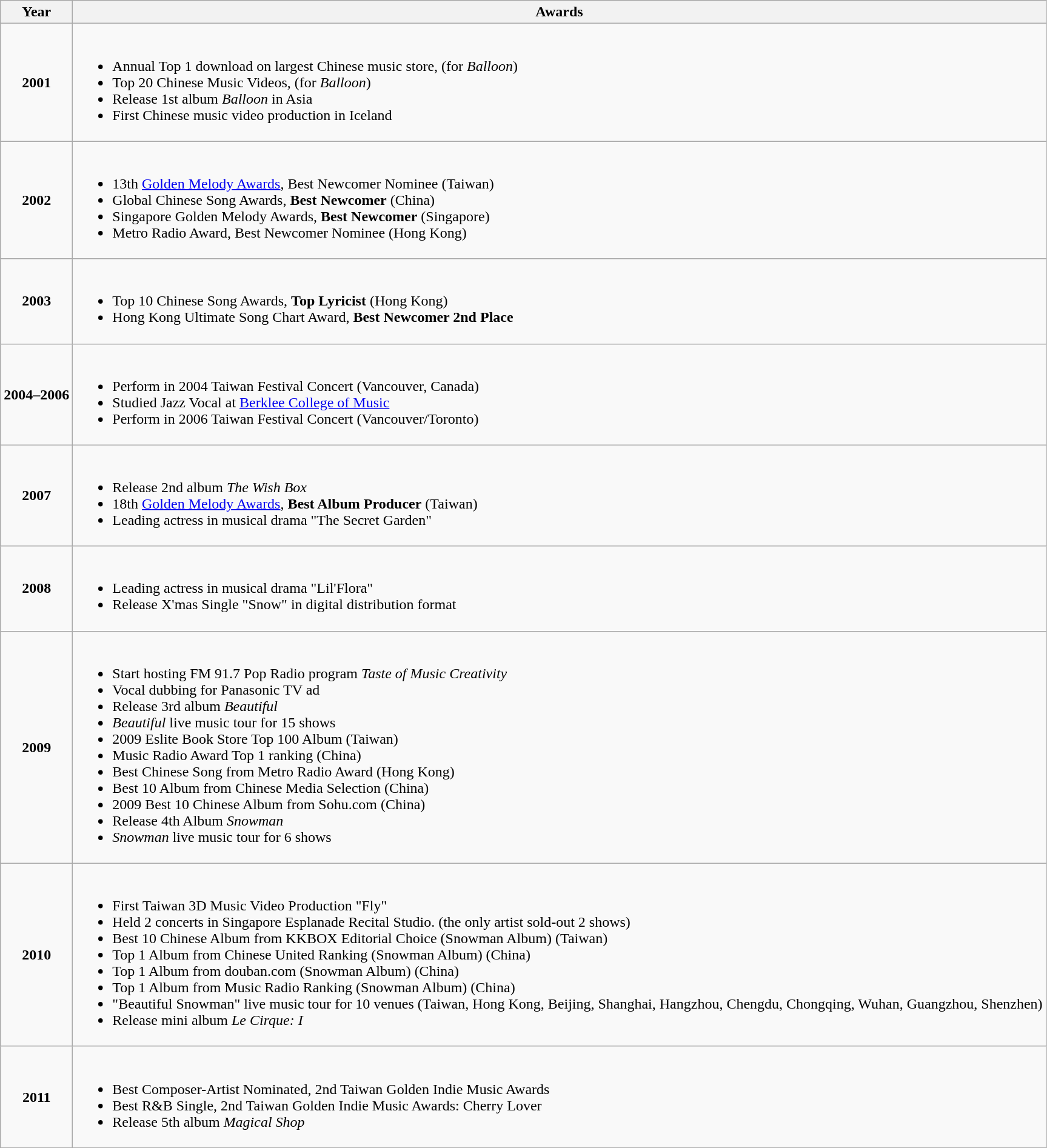<table class="wikitable">
<tr>
<th align="left">Year</th>
<th align="left">Awards</th>
</tr>
<tr>
<td align="center"><strong>2001</strong></td>
<td align="left"><br><ul><li>Annual Top 1 download on largest Chinese music store, (for <em>Balloon</em>)</li><li>Top 20 Chinese Music Videos, (for <em>Balloon</em>)</li><li>Release 1st album <em>Balloon</em> in Asia</li><li>First Chinese music video production in Iceland</li></ul></td>
</tr>
<tr>
<td align="center"><strong>2002</strong></td>
<td align="left"><br><ul><li>13th <a href='#'>Golden Melody Awards</a>, Best Newcomer Nominee (Taiwan)</li><li>Global Chinese Song Awards, <strong>Best Newcomer</strong> (China)</li><li>Singapore Golden Melody Awards, <strong>Best Newcomer</strong> (Singapore)</li><li>Metro Radio Award, Best Newcomer Nominee (Hong Kong)</li></ul></td>
</tr>
<tr>
<td align="center"><strong>2003</strong></td>
<td align="left"><br><ul><li>Top 10 Chinese Song Awards, <strong>Top Lyricist</strong> (Hong Kong)</li><li>Hong Kong Ultimate Song Chart Award, <strong>Best Newcomer 2nd Place</strong></li></ul></td>
</tr>
<tr>
<td align="center"><strong>2004–2006</strong></td>
<td align="left"><br><ul><li>Perform in 2004 Taiwan Festival Concert (Vancouver, Canada)</li><li>Studied Jazz Vocal at <a href='#'>Berklee College of Music</a></li><li>Perform in 2006 Taiwan Festival Concert (Vancouver/Toronto)</li></ul></td>
</tr>
<tr>
<td align="center"><strong>2007</strong></td>
<td align="left"><br><ul><li>Release 2nd album <em>The Wish Box</em></li><li>18th <a href='#'>Golden Melody Awards</a>, <strong>Best Album Producer</strong> (Taiwan)</li><li>Leading actress in musical drama "The Secret Garden"</li></ul></td>
</tr>
<tr>
<td align="center"><strong>2008</strong></td>
<td align="left"><br><ul><li>Leading actress in musical drama "Lil'Flora"</li><li>Release X'mas Single "Snow" in digital distribution format</li></ul></td>
</tr>
<tr>
<td align="center"><strong>2009</strong></td>
<td align="left"><br><ul><li>Start hosting FM 91.7 Pop Radio program <em>Taste of Music Creativity</em></li><li>Vocal dubbing for Panasonic TV ad</li><li>Release 3rd album <em>Beautiful</em></li><li><em>Beautiful</em> live music tour for 15 shows</li><li>2009 Eslite Book Store Top 100 Album (Taiwan)</li><li>Music Radio Award Top 1 ranking (China)</li><li>Best Chinese Song from Metro Radio Award (Hong Kong)</li><li>Best 10 Album from Chinese Media Selection (China)</li><li>2009 Best 10 Chinese Album from Sohu.com (China)</li><li>Release 4th Album <em>Snowman</em></li><li><em>Snowman</em> live music tour for 6 shows</li></ul></td>
</tr>
<tr>
<td align="center"><strong>2010</strong></td>
<td align="left"><br><ul><li>First Taiwan 3D Music Video Production "Fly"</li><li>Held 2 concerts in Singapore Esplanade Recital Studio. (the only artist sold-out 2 shows)</li><li>Best 10 Chinese Album from KKBOX Editorial Choice (Snowman Album) (Taiwan)</li><li>Top 1 Album from Chinese United Ranking (Snowman Album) (China)</li><li>Top 1 Album from douban.com (Snowman Album) (China)</li><li>Top 1 Album from Music Radio Ranking (Snowman Album) (China)</li><li>"Beautiful Snowman" live music tour for 10 venues (Taiwan, Hong Kong, Beijing, Shanghai, Hangzhou, Chengdu, Chongqing, Wuhan, Guangzhou, Shenzhen)</li><li>Release mini album <em>Le Cirque: I</em></li></ul></td>
</tr>
<tr>
<td align="center"><strong>2011</strong></td>
<td align="left"><br><ul><li>Best Composer-Artist Nominated, 2nd Taiwan Golden Indie Music Awards</li><li>Best R&B Single, 2nd Taiwan Golden Indie Music Awards: Cherry Lover</li><li>Release 5th album <em>Magical Shop</em></li></ul></td>
</tr>
</table>
